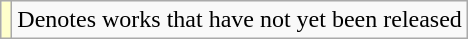<table class="wikitable">
<tr>
<td style="background:#FFFFCC;"></td>
<td>Denotes works that have not yet been released</td>
</tr>
</table>
